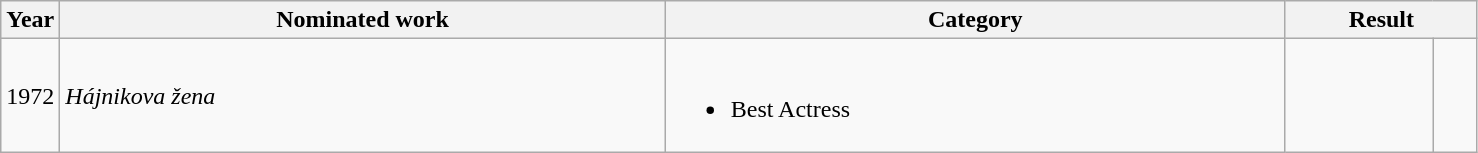<table class=wikitable>
<tr>
<th width=4%>Year</th>
<th width=41%>Nominated work</th>
<th width=42%>Category</th>
<th width=13% colspan=2>Result</th>
</tr>
<tr>
<td>1972</td>
<td><em>Hájnikova žena</em></td>
<td><br><ul><li>Best Actress</li></ul></td>
<td></td>
<td width=3% align=center></td>
</tr>
</table>
